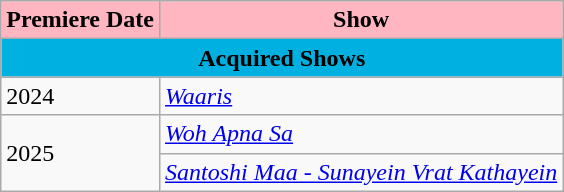<table Class=wikitable sortable>
<tr>
<th style="background:lightpink;">Premiere Date</th>
<th style="background:lightpink;">Show</th>
</tr>
<tr>
<td colspan="2" align="center" bgcolor=" sky blue"><strong>Acquired Shows</strong></td>
</tr>
<tr>
<td>2024</td>
<td><em><a href='#'>Waaris</a></em></td>
</tr>
<tr>
<td rowspan="2">2025</td>
<td><em><a href='#'>Woh Apna Sa</a></em></td>
</tr>
<tr>
<td><em><a href='#'>Santoshi Maa - Sunayein Vrat Kathayein</a></em></td>
</tr>
</table>
